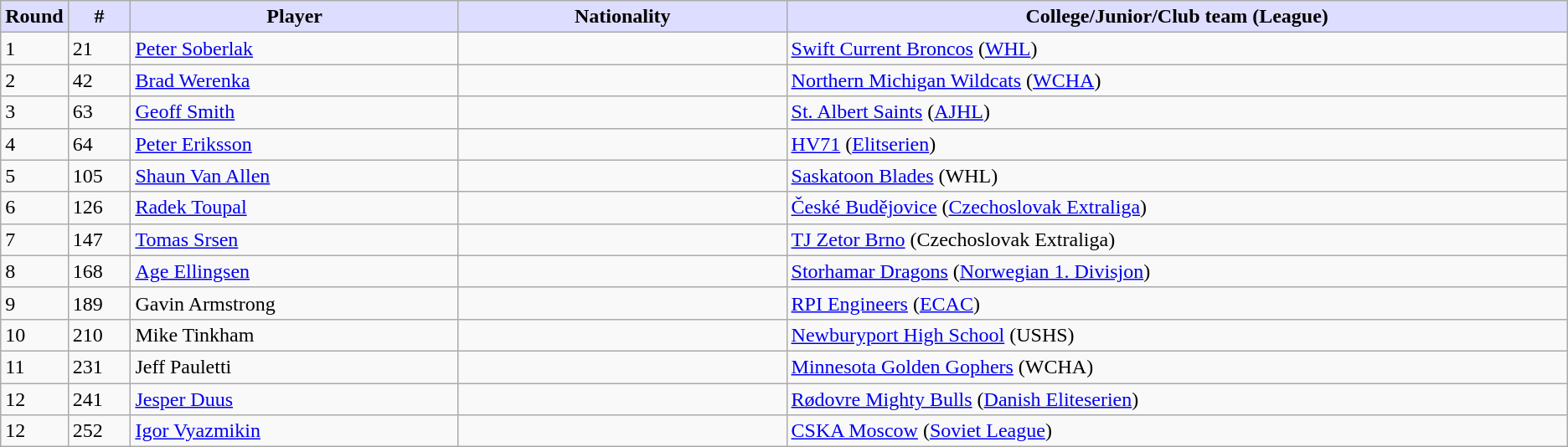<table class="wikitable">
<tr style="text-align:center;">
<th style="background:#ddf; width:4.0%;">Round</th>
<th style="background:#ddf; width:4.0%;">#</th>
<th style="background:#ddf; width:21.0%;">Player</th>
<th style="background:#ddf; width:21.0%;">Nationality</th>
<th style="background:#ddf; width:100.0%;">College/Junior/Club team (League)</th>
</tr>
<tr>
<td>1</td>
<td>21</td>
<td><a href='#'>Peter Soberlak</a></td>
<td></td>
<td><a href='#'>Swift Current Broncos</a> (<a href='#'>WHL</a>)</td>
</tr>
<tr>
<td>2</td>
<td>42</td>
<td><a href='#'>Brad Werenka</a></td>
<td></td>
<td><a href='#'>Northern Michigan Wildcats</a> (<a href='#'>WCHA</a>)</td>
</tr>
<tr>
<td>3</td>
<td>63</td>
<td><a href='#'>Geoff Smith</a></td>
<td></td>
<td><a href='#'>St. Albert Saints</a> (<a href='#'>AJHL</a>)</td>
</tr>
<tr>
<td>4</td>
<td>64</td>
<td><a href='#'>Peter Eriksson</a></td>
<td></td>
<td><a href='#'>HV71</a> (<a href='#'>Elitserien</a>)</td>
</tr>
<tr>
<td>5</td>
<td>105</td>
<td><a href='#'>Shaun Van Allen</a></td>
<td></td>
<td><a href='#'>Saskatoon Blades</a> (WHL)</td>
</tr>
<tr>
<td>6</td>
<td>126</td>
<td><a href='#'>Radek Toupal</a></td>
<td></td>
<td><a href='#'>České Budějovice</a> (<a href='#'>Czechoslovak Extraliga</a>)</td>
</tr>
<tr>
<td>7</td>
<td>147</td>
<td><a href='#'>Tomas Srsen</a></td>
<td></td>
<td><a href='#'>TJ Zetor Brno</a> (Czechoslovak Extraliga)</td>
</tr>
<tr>
<td>8</td>
<td>168</td>
<td><a href='#'>Age Ellingsen</a></td>
<td></td>
<td><a href='#'>Storhamar Dragons</a> (<a href='#'>Norwegian 1. Divisjon</a>)</td>
</tr>
<tr>
<td>9</td>
<td>189</td>
<td>Gavin Armstrong</td>
<td></td>
<td><a href='#'>RPI Engineers</a> (<a href='#'>ECAC</a>)</td>
</tr>
<tr>
<td>10</td>
<td>210</td>
<td>Mike Tinkham</td>
<td></td>
<td><a href='#'>Newburyport High School</a> (USHS)</td>
</tr>
<tr>
<td>11</td>
<td>231</td>
<td>Jeff Pauletti</td>
<td></td>
<td><a href='#'>Minnesota Golden Gophers</a> (WCHA)</td>
</tr>
<tr>
<td>12</td>
<td>241</td>
<td><a href='#'>Jesper Duus</a></td>
<td></td>
<td><a href='#'>Rødovre Mighty Bulls</a> (<a href='#'>Danish Eliteserien</a>)</td>
</tr>
<tr>
<td>12</td>
<td>252</td>
<td><a href='#'>Igor Vyazmikin</a></td>
<td></td>
<td><a href='#'>CSKA Moscow</a> (<a href='#'>Soviet League</a>)</td>
</tr>
</table>
